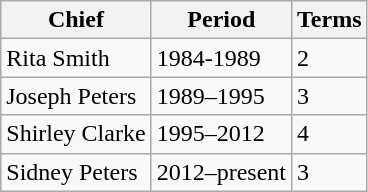<table class="wikitable">
<tr>
<th>Chief</th>
<th>Period</th>
<th>Terms</th>
</tr>
<tr>
<td>Rita Smith</td>
<td>1984-1989</td>
<td>2</td>
</tr>
<tr>
<td>Joseph Peters</td>
<td>1989–1995</td>
<td>3</td>
</tr>
<tr>
<td>Shirley Clarke</td>
<td>1995–2012</td>
<td>4</td>
</tr>
<tr>
<td>Sidney Peters</td>
<td>2012–present</td>
<td>3</td>
</tr>
</table>
